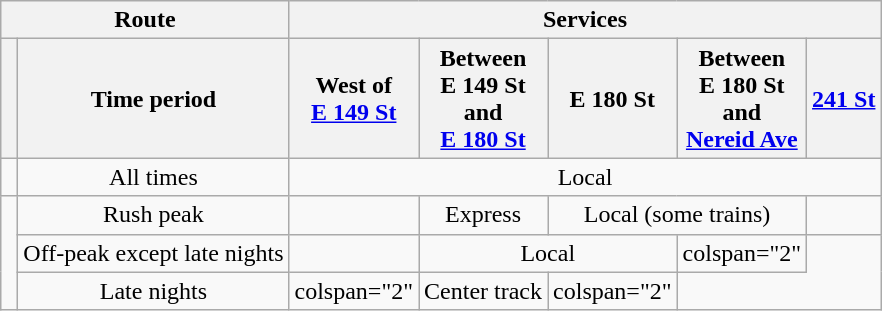<table class="wikitable">
<tr>
<th colspan=2>Route</th>
<th colspan=5>Services</th>
</tr>
<tr>
<th> </th>
<th>Time period</th>
<th>West of<br><a href='#'>E 149 St</a></th>
<th>Between<br>E 149 St<br>and<br><a href='#'>E 180 St</a></th>
<th>E 180 St</th>
<th>Between<br>E 180 St<br>and<br><a href='#'>Nereid Ave</a></th>
<th><a href='#'>241 St</a></th>
</tr>
<tr>
<td width="2"></td>
<td align=center>All times</td>
<td colspan=5 align=center>Local</td>
</tr>
<tr>
<td rowspan="3"></td>
<td align="center">Rush peak</td>
<td></td>
<td align="center">Express</td>
<td colspan="2" align="center">Local (some trains)</td>
<td></td>
</tr>
<tr>
<td align="center">Off-peak except late nights</td>
<td></td>
<td colspan="2" align="center">Local</td>
<td>colspan="2" </td>
</tr>
<tr>
<td align="center">Late nights</td>
<td>colspan="2" </td>
<td align="center">Center track</td>
<td>colspan="2" </td>
</tr>
</table>
